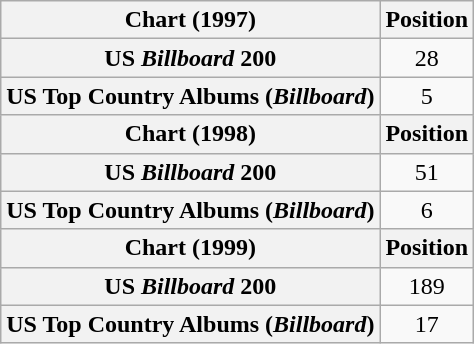<table class="wikitable plainrowheaders" style="text-align:center">
<tr>
<th scope="col">Chart (1997)</th>
<th scope="col">Position</th>
</tr>
<tr>
<th scope="row">US <em>Billboard</em> 200</th>
<td>28</td>
</tr>
<tr>
<th scope="row">US Top Country Albums (<em>Billboard</em>)</th>
<td>5</td>
</tr>
<tr>
<th scope="col">Chart (1998)</th>
<th scope="col">Position</th>
</tr>
<tr>
<th scope="row">US <em>Billboard</em> 200</th>
<td>51</td>
</tr>
<tr>
<th scope="row">US Top Country Albums (<em>Billboard</em>)</th>
<td>6</td>
</tr>
<tr>
<th scope="col">Chart (1999)</th>
<th scope="col">Position</th>
</tr>
<tr>
<th scope="row">US <em>Billboard</em> 200</th>
<td>189</td>
</tr>
<tr>
<th scope="row">US Top Country Albums (<em>Billboard</em>)</th>
<td>17</td>
</tr>
</table>
